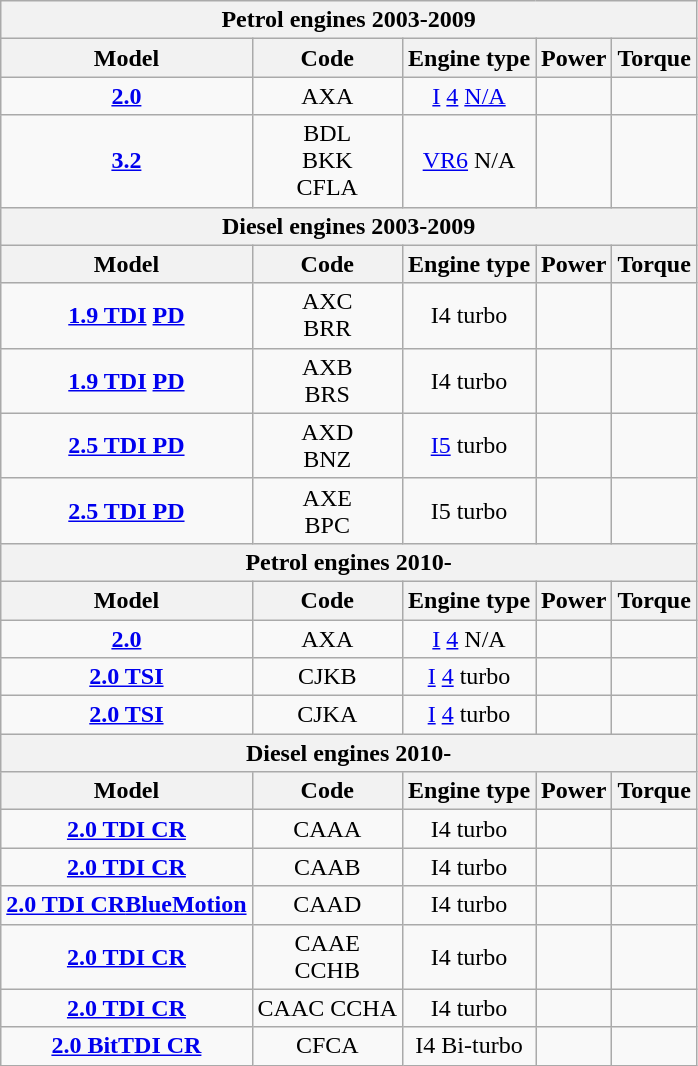<table class="wikitable" style="text-align:center;">
<tr>
<th colspan="5">Petrol engines 2003-2009</th>
</tr>
<tr>
<th>Model</th>
<th>Code</th>
<th>Engine type</th>
<th>Power</th>
<th>Torque</th>
</tr>
<tr>
<td><strong><a href='#'>2.0</a></strong></td>
<td>AXA</td>
<td> <a href='#'>I</a> <a href='#'>4</a> <a href='#'>N/A</a></td>
<td></td>
<td></td>
</tr>
<tr>
<td><strong><a href='#'>3.2</a></strong></td>
<td>BDL<br>BKK<br>CFLA</td>
<td> <a href='#'>VR6</a> N/A</td>
<td></td>
<td></td>
</tr>
<tr>
<th colspan="5">Diesel engines 2003-2009</th>
</tr>
<tr>
<th>Model</th>
<th>Code</th>
<th>Engine type</th>
<th>Power</th>
<th>Torque</th>
</tr>
<tr>
<td><strong><a href='#'>1.9 TDI</a> <a href='#'>PD</a></strong></td>
<td>AXC<br>BRR</td>
<td> I4 turbo</td>
<td></td>
<td></td>
</tr>
<tr>
<td><strong><a href='#'>1.9 TDI</a> <a href='#'>PD</a></strong></td>
<td>AXB<br>BRS</td>
<td> I4 turbo</td>
<td></td>
<td></td>
</tr>
<tr>
<td><strong><a href='#'>2.5 TDI PD</a></strong></td>
<td>AXD<br>BNZ</td>
<td> <a href='#'>I5</a> turbo</td>
<td></td>
<td></td>
</tr>
<tr>
<td><strong><a href='#'>2.5 TDI PD</a></strong></td>
<td>AXE<br>BPC</td>
<td> I5 turbo</td>
<td></td>
<td></td>
</tr>
<tr>
<th colspan="5">Petrol engines 2010-</th>
</tr>
<tr>
<th>Model</th>
<th>Code</th>
<th>Engine type</th>
<th>Power</th>
<th>Torque</th>
</tr>
<tr>
<td><strong><a href='#'>2.0</a></strong></td>
<td>AXA</td>
<td> <a href='#'>I</a> <a href='#'>4</a> N/A</td>
<td></td>
<td></td>
</tr>
<tr>
<td><strong><a href='#'>2.0 TSI</a></strong></td>
<td>CJKB</td>
<td> <a href='#'>I</a> <a href='#'>4</a> turbo</td>
<td></td>
<td></td>
</tr>
<tr>
<td><strong><a href='#'>2.0 TSI</a></strong></td>
<td>CJKA</td>
<td> <a href='#'>I</a> <a href='#'>4</a> turbo</td>
<td></td>
<td></td>
</tr>
<tr>
<th colspan="5">Diesel engines 2010-</th>
</tr>
<tr>
<th>Model</th>
<th>Code</th>
<th>Engine type</th>
<th>Power</th>
<th>Torque</th>
</tr>
<tr>
<td><strong><a href='#'>2.0 TDI CR</a></strong></td>
<td>CAAA</td>
<td> I4 turbo</td>
<td></td>
<td></td>
</tr>
<tr>
<td><strong><a href='#'>2.0 TDI CR</a></strong></td>
<td>CAAB</td>
<td> I4 turbo</td>
<td></td>
<td></td>
</tr>
<tr>
<td><a href='#'><strong>2.0 TDI CR</strong></a><strong><a href='#'>BlueMotion</a></strong></td>
<td>CAAD</td>
<td> I4 turbo</td>
<td></td>
<td></td>
</tr>
<tr>
<td><strong><a href='#'>2.0 TDI CR</a></strong></td>
<td>CAAE<br>CCHB</td>
<td> I4 turbo</td>
<td></td>
<td></td>
</tr>
<tr>
<td><strong><a href='#'>2.0 TDI CR</a></strong></td>
<td>CAAC CCHA</td>
<td> I4 turbo</td>
<td></td>
<td></td>
</tr>
<tr>
<td><strong><a href='#'>2.0 BitTDI CR</a></strong></td>
<td>CFCA</td>
<td> I4 Bi-turbo</td>
<td></td>
<td></td>
</tr>
</table>
